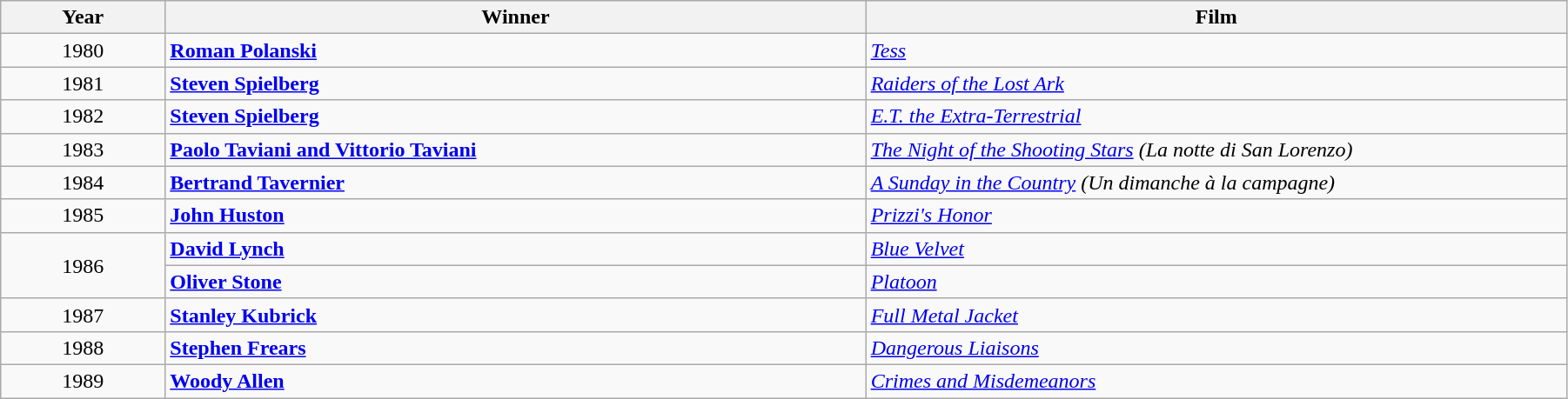<table class="wikitable" width="95%" cellpadding="5">
<tr>
<th width="100"><strong>Year</strong></th>
<th width="450"><strong>Winner</strong></th>
<th width="450"><strong>Film</strong></th>
</tr>
<tr>
<td style="text-align:center;">1980</td>
<td><strong><a href='#'>Roman Polanski</a></strong></td>
<td><em><a href='#'>Tess</a></em></td>
</tr>
<tr>
<td style="text-align:center;">1981</td>
<td><strong><a href='#'>Steven Spielberg</a></strong></td>
<td><em><a href='#'>Raiders of the Lost Ark</a></em></td>
</tr>
<tr>
<td style="text-align:center;">1982</td>
<td><strong><a href='#'>Steven Spielberg</a></strong></td>
<td><em><a href='#'>E.T. the Extra-Terrestrial</a></em></td>
</tr>
<tr>
<td style="text-align:center;">1983</td>
<td><strong><a href='#'>Paolo Taviani and Vittorio Taviani</a></strong></td>
<td><em><a href='#'>The Night of the Shooting Stars</a> (La notte di San Lorenzo)</em></td>
</tr>
<tr>
<td style="text-align:center;">1984</td>
<td><strong><a href='#'>Bertrand Tavernier</a></strong></td>
<td><em><a href='#'>A Sunday in the Country</a> (Un dimanche à la campagne)</em></td>
</tr>
<tr>
<td style="text-align:center;">1985</td>
<td><strong><a href='#'>John Huston</a></strong></td>
<td><em><a href='#'>Prizzi's Honor</a></em></td>
</tr>
<tr>
<td rowspan="2" style="text-align:center;">1986</td>
<td><strong><a href='#'>David Lynch</a></strong></td>
<td><em><a href='#'>Blue Velvet</a></em></td>
</tr>
<tr>
<td><strong><a href='#'>Oliver Stone</a></strong></td>
<td><em><a href='#'>Platoon</a></em></td>
</tr>
<tr>
<td style="text-align:center;">1987</td>
<td><strong><a href='#'>Stanley Kubrick</a></strong></td>
<td><em><a href='#'>Full Metal Jacket</a></em></td>
</tr>
<tr>
<td style="text-align:center;">1988</td>
<td><strong><a href='#'>Stephen Frears</a></strong></td>
<td><em><a href='#'>Dangerous Liaisons</a></em></td>
</tr>
<tr>
<td style="text-align:center;">1989</td>
<td><strong><a href='#'>Woody Allen</a></strong></td>
<td><em><a href='#'>Crimes and Misdemeanors</a></em></td>
</tr>
</table>
